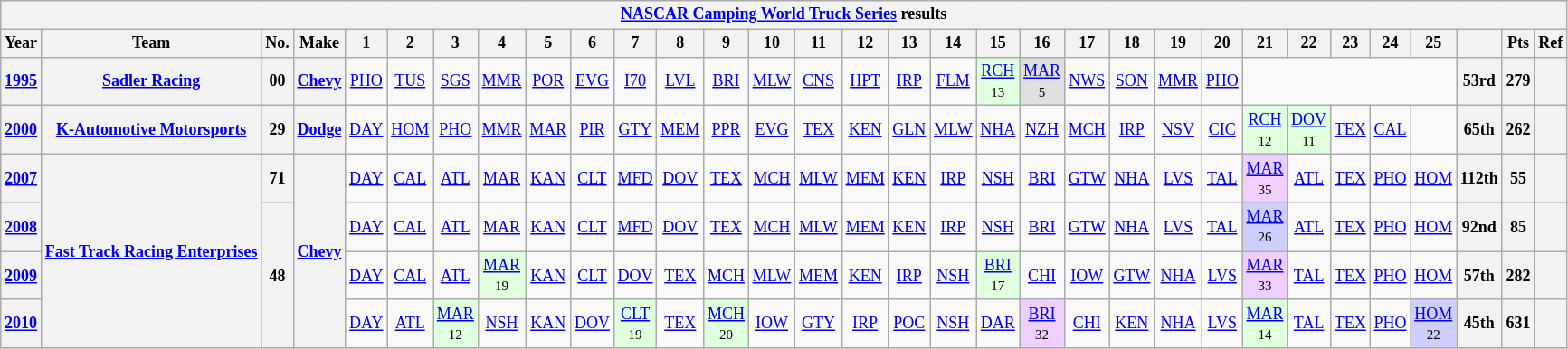<table class="wikitable" style="text-align:center; font-size:75%">
<tr>
<th colspan=45><a href='#'>NASCAR Camping World Truck Series</a> results</th>
</tr>
<tr>
<th>Year</th>
<th>Team</th>
<th>No.</th>
<th>Make</th>
<th>1</th>
<th>2</th>
<th>3</th>
<th>4</th>
<th>5</th>
<th>6</th>
<th>7</th>
<th>8</th>
<th>9</th>
<th>10</th>
<th>11</th>
<th>12</th>
<th>13</th>
<th>14</th>
<th>15</th>
<th>16</th>
<th>17</th>
<th>18</th>
<th>19</th>
<th>20</th>
<th>21</th>
<th>22</th>
<th>23</th>
<th>24</th>
<th>25</th>
<th></th>
<th>Pts</th>
<th>Ref</th>
</tr>
<tr>
<th><a href='#'>1995</a></th>
<th><a href='#'>Sadler Racing</a></th>
<th>00</th>
<th><a href='#'>Chevy</a></th>
<td><a href='#'>PHO</a></td>
<td><a href='#'>TUS</a></td>
<td><a href='#'>SGS</a></td>
<td><a href='#'>MMR</a></td>
<td><a href='#'>POR</a></td>
<td><a href='#'>EVG</a></td>
<td><a href='#'>I70</a></td>
<td><a href='#'>LVL</a></td>
<td><a href='#'>BRI</a></td>
<td><a href='#'>MLW</a></td>
<td><a href='#'>CNS</a></td>
<td><a href='#'>HPT</a></td>
<td><a href='#'>IRP</a></td>
<td><a href='#'>FLM</a></td>
<td style="background:#DFFFDF;"><a href='#'>RCH</a><br><small>13</small></td>
<td style="background:#DFDFDF;"><a href='#'>MAR</a><br><small>5</small></td>
<td><a href='#'>NWS</a></td>
<td><a href='#'>SON</a></td>
<td><a href='#'>MMR</a></td>
<td><a href='#'>PHO</a></td>
<td colspan=5></td>
<th>53rd</th>
<th>279</th>
<th></th>
</tr>
<tr>
<th><a href='#'>2000</a></th>
<th nowrap><a href='#'>K-Automotive Motorsports</a></th>
<th>29</th>
<th><a href='#'>Dodge</a></th>
<td><a href='#'>DAY</a></td>
<td><a href='#'>HOM</a></td>
<td><a href='#'>PHO</a></td>
<td><a href='#'>MMR</a></td>
<td><a href='#'>MAR</a></td>
<td><a href='#'>PIR</a></td>
<td><a href='#'>GTY</a></td>
<td><a href='#'>MEM</a></td>
<td><a href='#'>PPR</a></td>
<td><a href='#'>EVG</a></td>
<td><a href='#'>TEX</a></td>
<td><a href='#'>KEN</a></td>
<td><a href='#'>GLN</a></td>
<td><a href='#'>MLW</a></td>
<td><a href='#'>NHA</a></td>
<td><a href='#'>NZH</a></td>
<td><a href='#'>MCH</a></td>
<td><a href='#'>IRP</a></td>
<td><a href='#'>NSV</a></td>
<td><a href='#'>CIC</a></td>
<td style="background:#DFFFDF;"><a href='#'>RCH</a><br><small>12</small></td>
<td style="background:#DFFFDF;"><a href='#'>DOV</a><br><small>11</small></td>
<td><a href='#'>TEX</a></td>
<td><a href='#'>CAL</a></td>
<td></td>
<th>65th</th>
<th>262</th>
<th></th>
</tr>
<tr>
<th><a href='#'>2007</a></th>
<th rowspan=4  nowrap><a href='#'>Fast Track Racing Enterprises</a></th>
<th>71</th>
<th rowspan=4><a href='#'>Chevy</a></th>
<td><a href='#'>DAY</a></td>
<td><a href='#'>CAL</a></td>
<td><a href='#'>ATL</a></td>
<td><a href='#'>MAR</a></td>
<td><a href='#'>KAN</a></td>
<td><a href='#'>CLT</a></td>
<td><a href='#'>MFD</a></td>
<td><a href='#'>DOV</a></td>
<td><a href='#'>TEX</a></td>
<td><a href='#'>MCH</a></td>
<td><a href='#'>MLW</a></td>
<td><a href='#'>MEM</a></td>
<td><a href='#'>KEN</a></td>
<td><a href='#'>IRP</a></td>
<td><a href='#'>NSH</a></td>
<td><a href='#'>BRI</a></td>
<td><a href='#'>GTW</a></td>
<td><a href='#'>NHA</a></td>
<td><a href='#'>LVS</a></td>
<td><a href='#'>TAL</a></td>
<td style="background:#EFCFFF;"><a href='#'>MAR</a><br><small>35</small></td>
<td><a href='#'>ATL</a></td>
<td><a href='#'>TEX</a></td>
<td><a href='#'>PHO</a></td>
<td><a href='#'>HOM</a></td>
<th>112th</th>
<th>55</th>
<th></th>
</tr>
<tr>
<th><a href='#'>2008</a></th>
<th rowspan=3>48</th>
<td><a href='#'>DAY</a></td>
<td><a href='#'>CAL</a></td>
<td><a href='#'>ATL</a></td>
<td><a href='#'>MAR</a></td>
<td><a href='#'>KAN</a></td>
<td><a href='#'>CLT</a></td>
<td><a href='#'>MFD</a></td>
<td><a href='#'>DOV</a></td>
<td><a href='#'>TEX</a></td>
<td><a href='#'>MCH</a></td>
<td><a href='#'>MLW</a></td>
<td><a href='#'>MEM</a></td>
<td><a href='#'>KEN</a></td>
<td><a href='#'>IRP</a></td>
<td><a href='#'>NSH</a></td>
<td><a href='#'>BRI</a></td>
<td><a href='#'>GTW</a></td>
<td><a href='#'>NHA</a></td>
<td><a href='#'>LVS</a></td>
<td><a href='#'>TAL</a></td>
<td style="background:#CFCFFF;"><a href='#'>MAR</a><br><small>26</small></td>
<td><a href='#'>ATL</a></td>
<td><a href='#'>TEX</a></td>
<td><a href='#'>PHO</a></td>
<td><a href='#'>HOM</a></td>
<th>92nd</th>
<th>85</th>
<th></th>
</tr>
<tr>
<th><a href='#'>2009</a></th>
<td><a href='#'>DAY</a></td>
<td><a href='#'>CAL</a></td>
<td><a href='#'>ATL</a></td>
<td style="background:#DFFFDF;"><a href='#'>MAR</a><br><small>19</small></td>
<td><a href='#'>KAN</a></td>
<td><a href='#'>CLT</a></td>
<td><a href='#'>DOV</a></td>
<td><a href='#'>TEX</a></td>
<td><a href='#'>MCH</a></td>
<td><a href='#'>MLW</a></td>
<td><a href='#'>MEM</a></td>
<td><a href='#'>KEN</a></td>
<td><a href='#'>IRP</a></td>
<td><a href='#'>NSH</a></td>
<td style="background:#DFFFDF;"><a href='#'>BRI</a><br><small>17</small></td>
<td><a href='#'>CHI</a></td>
<td><a href='#'>IOW</a></td>
<td><a href='#'>GTW</a></td>
<td><a href='#'>NHA</a></td>
<td><a href='#'>LVS</a></td>
<td style="background:#EFCFFF;"><a href='#'>MAR</a><br><small>33</small></td>
<td><a href='#'>TAL</a></td>
<td><a href='#'>TEX</a></td>
<td><a href='#'>PHO</a></td>
<td><a href='#'>HOM</a></td>
<th>57th</th>
<th>282</th>
<th></th>
</tr>
<tr>
<th><a href='#'>2010</a></th>
<td><a href='#'>DAY</a></td>
<td><a href='#'>ATL</a></td>
<td style="background:#DFFFDF;"><a href='#'>MAR</a><br><small>12</small></td>
<td><a href='#'>NSH</a></td>
<td><a href='#'>KAN</a></td>
<td><a href='#'>DOV</a></td>
<td style="background:#DFFFDF;"><a href='#'>CLT</a><br><small>19</small></td>
<td><a href='#'>TEX</a></td>
<td style="background:#DFFFDF;"><a href='#'>MCH</a><br><small>20</small></td>
<td><a href='#'>IOW</a></td>
<td><a href='#'>GTY</a></td>
<td><a href='#'>IRP</a></td>
<td><a href='#'>POC</a></td>
<td><a href='#'>NSH</a></td>
<td><a href='#'>DAR</a></td>
<td style="background:#EFCFFF;"><a href='#'>BRI</a><br><small>32</small></td>
<td><a href='#'>CHI</a></td>
<td><a href='#'>KEN</a></td>
<td><a href='#'>NHA</a></td>
<td><a href='#'>LVS</a></td>
<td style="background:#DFFFDF;"><a href='#'>MAR</a><br><small>14</small></td>
<td><a href='#'>TAL</a></td>
<td><a href='#'>TEX</a></td>
<td><a href='#'>PHO</a></td>
<td style="background:#CFCFFF;"><a href='#'>HOM</a><br><small>22</small></td>
<th>45th</th>
<th>631</th>
<th></th>
</tr>
</table>
